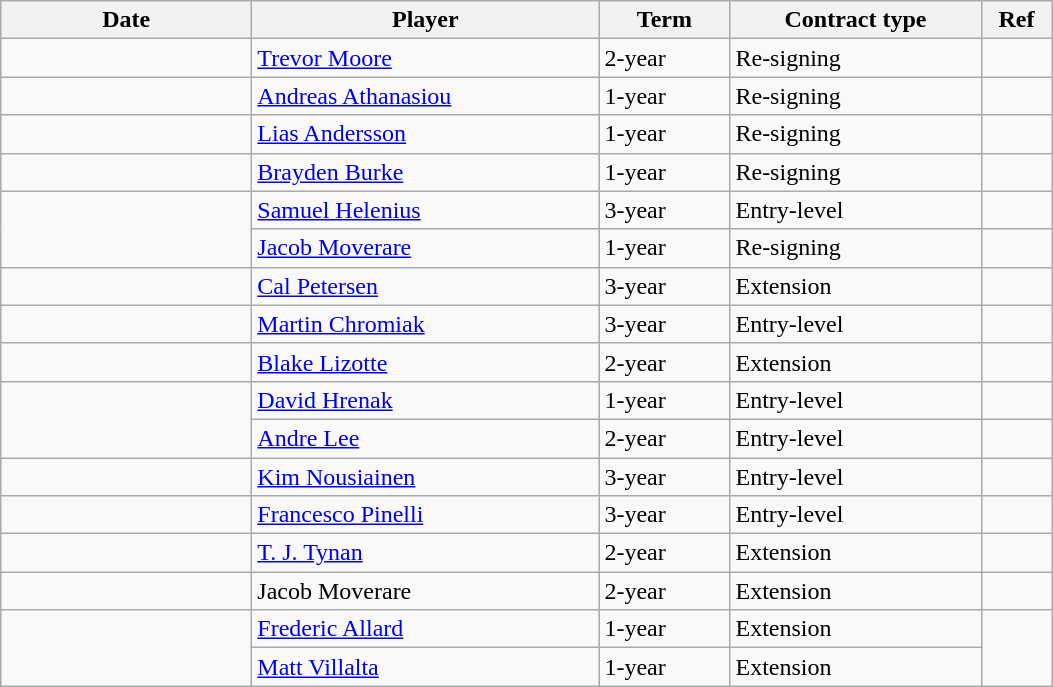<table class="wikitable">
<tr>
<th style="width: 10em;">Date</th>
<th style="width: 14em;">Player</th>
<th style="width: 5em;">Term</th>
<th style="width: 10em;">Contract type</th>
<th style="width: 2.5em;">Ref</th>
</tr>
<tr>
<td></td>
<td><a href='#'>Trevor Moore</a></td>
<td>2-year</td>
<td>Re-signing</td>
<td></td>
</tr>
<tr>
<td></td>
<td><a href='#'>Andreas Athanasiou</a></td>
<td>1-year</td>
<td>Re-signing</td>
<td></td>
</tr>
<tr>
<td></td>
<td><a href='#'>Lias Andersson</a></td>
<td>1-year</td>
<td>Re-signing</td>
<td></td>
</tr>
<tr>
<td></td>
<td><a href='#'>Brayden Burke</a></td>
<td>1-year</td>
<td>Re-signing</td>
<td></td>
</tr>
<tr>
<td rowspan=2></td>
<td><a href='#'>Samuel Helenius</a></td>
<td>3-year</td>
<td>Entry-level</td>
<td></td>
</tr>
<tr>
<td><a href='#'>Jacob Moverare</a></td>
<td>1-year</td>
<td>Re-signing</td>
<td></td>
</tr>
<tr>
<td></td>
<td><a href='#'>Cal Petersen</a></td>
<td>3-year</td>
<td>Extension</td>
<td></td>
</tr>
<tr>
<td></td>
<td><a href='#'>Martin Chromiak</a></td>
<td>3-year</td>
<td>Entry-level</td>
<td></td>
</tr>
<tr>
<td></td>
<td><a href='#'>Blake Lizotte</a></td>
<td>2-year</td>
<td>Extension</td>
<td></td>
</tr>
<tr>
<td rowspan=2></td>
<td><a href='#'>David Hrenak</a></td>
<td>1-year</td>
<td>Entry-level</td>
<td></td>
</tr>
<tr>
<td><a href='#'>Andre Lee</a></td>
<td>2-year</td>
<td>Entry-level</td>
<td></td>
</tr>
<tr>
<td></td>
<td><a href='#'>Kim Nousiainen</a></td>
<td>3-year</td>
<td>Entry-level</td>
<td></td>
</tr>
<tr>
<td></td>
<td><a href='#'>Francesco Pinelli</a></td>
<td>3-year</td>
<td>Entry-level</td>
<td></td>
</tr>
<tr>
<td></td>
<td><a href='#'>T. J. Tynan</a></td>
<td>2-year</td>
<td>Extension</td>
<td></td>
</tr>
<tr>
<td></td>
<td>Jacob Moverare</td>
<td>2-year</td>
<td>Extension</td>
<td></td>
</tr>
<tr>
<td rowspan=2></td>
<td><a href='#'>Frederic Allard</a></td>
<td>1-year</td>
<td>Extension</td>
<td rowspan=2></td>
</tr>
<tr>
<td><a href='#'>Matt Villalta</a></td>
<td>1-year</td>
<td>Extension</td>
</tr>
</table>
